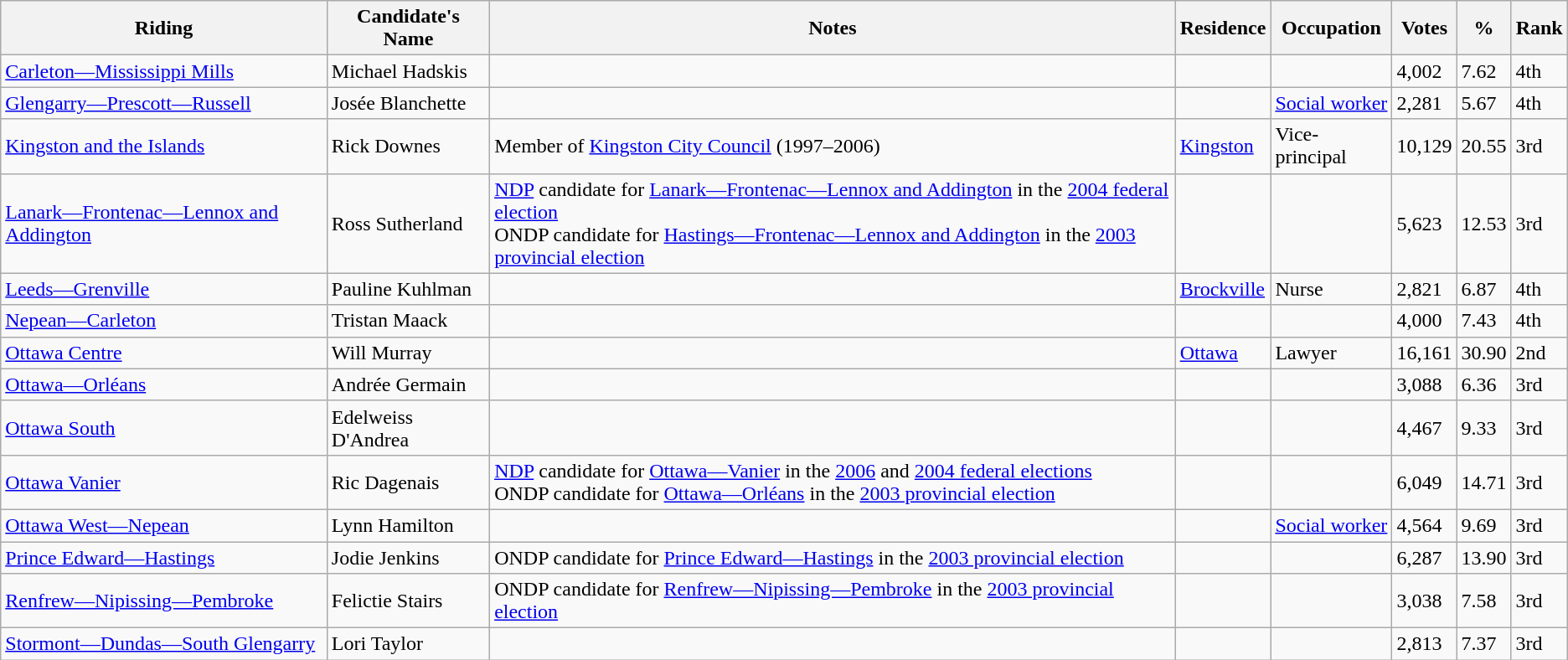<table class="wikitable sortable">
<tr>
<th>Riding<br></th>
<th>Candidate's Name</th>
<th>Notes</th>
<th>Residence</th>
<th>Occupation</th>
<th>Votes</th>
<th>%</th>
<th>Rank</th>
</tr>
<tr>
<td><a href='#'>Carleton—Mississippi Mills</a></td>
<td>Michael Hadskis</td>
<td></td>
<td></td>
<td></td>
<td>4,002</td>
<td>7.62</td>
<td>4th</td>
</tr>
<tr>
<td><a href='#'>Glengarry—Prescott—Russell</a></td>
<td>Josée Blanchette</td>
<td></td>
<td></td>
<td><a href='#'>Social worker</a></td>
<td>2,281</td>
<td>5.67</td>
<td>4th</td>
</tr>
<tr>
<td><a href='#'>Kingston and the Islands</a></td>
<td>Rick Downes</td>
<td>Member of <a href='#'>Kingston City Council</a> (1997–2006)</td>
<td><a href='#'>Kingston</a></td>
<td>Vice-principal</td>
<td>10,129</td>
<td>20.55</td>
<td>3rd</td>
</tr>
<tr>
<td><a href='#'>Lanark—Frontenac—Lennox and Addington</a></td>
<td>Ross Sutherland</td>
<td><a href='#'>NDP</a> candidate for <a href='#'>Lanark—Frontenac—Lennox and Addington</a> in the <a href='#'>2004 federal election</a> <br> ONDP candidate for <a href='#'>Hastings—Frontenac—Lennox and Addington</a> in the <a href='#'>2003 provincial election</a></td>
<td></td>
<td></td>
<td>5,623</td>
<td>12.53</td>
<td>3rd</td>
</tr>
<tr>
<td><a href='#'>Leeds—Grenville</a></td>
<td>Pauline Kuhlman</td>
<td></td>
<td><a href='#'>Brockville</a></td>
<td>Nurse</td>
<td>2,821</td>
<td>6.87</td>
<td>4th</td>
</tr>
<tr>
<td><a href='#'>Nepean—Carleton</a></td>
<td>Tristan Maack</td>
<td></td>
<td></td>
<td></td>
<td>4,000</td>
<td>7.43</td>
<td>4th</td>
</tr>
<tr>
<td><a href='#'>Ottawa Centre</a></td>
<td>Will Murray</td>
<td></td>
<td><a href='#'>Ottawa</a></td>
<td>Lawyer</td>
<td>16,161</td>
<td>30.90</td>
<td>2nd</td>
</tr>
<tr>
<td><a href='#'>Ottawa—Orléans</a></td>
<td>Andrée Germain</td>
<td></td>
<td></td>
<td></td>
<td>3,088</td>
<td>6.36</td>
<td>3rd</td>
</tr>
<tr>
<td><a href='#'>Ottawa South</a></td>
<td>Edelweiss D'Andrea</td>
<td></td>
<td></td>
<td></td>
<td>4,467</td>
<td>9.33</td>
<td>3rd</td>
</tr>
<tr>
<td><a href='#'>Ottawa Vanier</a></td>
<td>Ric Dagenais</td>
<td><a href='#'>NDP</a> candidate for <a href='#'>Ottawa—Vanier</a> in the <a href='#'>2006</a> and <a href='#'>2004 federal elections</a> <br> ONDP candidate for <a href='#'>Ottawa—Orléans</a> in the <a href='#'>2003 provincial election</a></td>
<td></td>
<td></td>
<td>6,049</td>
<td>14.71</td>
<td>3rd</td>
</tr>
<tr>
<td><a href='#'>Ottawa West—Nepean</a></td>
<td>Lynn Hamilton</td>
<td></td>
<td></td>
<td><a href='#'>Social worker</a></td>
<td>4,564</td>
<td>9.69</td>
<td>3rd</td>
</tr>
<tr>
<td><a href='#'>Prince Edward—Hastings</a></td>
<td>Jodie Jenkins</td>
<td>ONDP candidate for <a href='#'>Prince Edward—Hastings</a> in the <a href='#'>2003 provincial election</a></td>
<td></td>
<td></td>
<td>6,287</td>
<td>13.90</td>
<td>3rd</td>
</tr>
<tr>
<td><a href='#'>Renfrew—Nipissing—Pembroke</a></td>
<td>Felictie Stairs</td>
<td>ONDP candidate for <a href='#'>Renfrew—Nipissing—Pembroke</a> in the <a href='#'>2003 provincial election</a></td>
<td></td>
<td></td>
<td>3,038</td>
<td>7.58</td>
<td>3rd</td>
</tr>
<tr>
<td><a href='#'>Stormont—Dundas—South Glengarry</a></td>
<td>Lori Taylor</td>
<td></td>
<td></td>
<td></td>
<td>2,813</td>
<td>7.37</td>
<td>3rd</td>
</tr>
</table>
